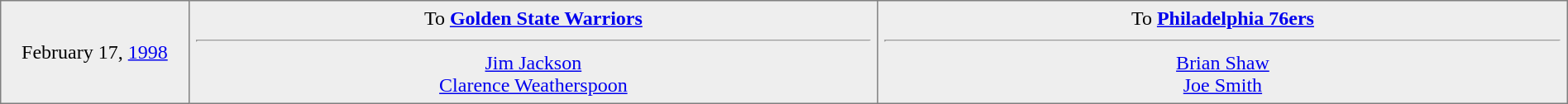<table border="1" style="border-collapse:collapse; text-align:center; width:100%;"  cellpadding="5">
<tr style="background:#eee;">
<td style="width:12%">February 17, <a href='#'>1998</a></td>
<td style="width:44%" valign="top">To <strong><a href='#'>Golden State Warriors</a></strong><hr><a href='#'>Jim Jackson</a><br><a href='#'>Clarence Weatherspoon</a></td>
<td style="width:44%" valign="top">To <strong><a href='#'>Philadelphia 76ers</a></strong><hr><a href='#'>Brian Shaw</a><br><a href='#'>Joe Smith</a></td>
</tr>
</table>
